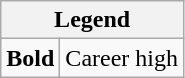<table class="wikitable mw-collapsible mw-collapsed">
<tr>
<th colspan="2">Legend</th>
</tr>
<tr>
<td><strong>Bold</strong></td>
<td>Career high</td>
</tr>
</table>
